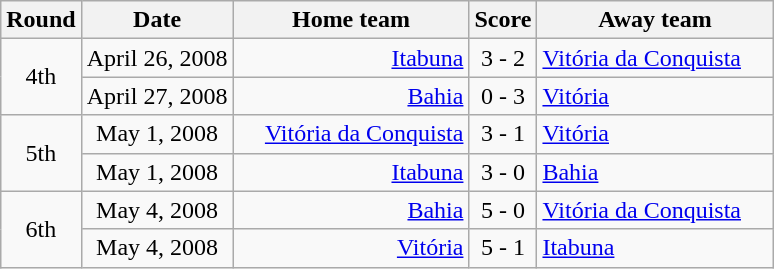<table class="wikitable">
<tr>
<th>Round</th>
<th>Date</th>
<th width="150">Home team</th>
<th>Score</th>
<th width="150">Away team</th>
</tr>
<tr>
<td rowspan="2" align="center">4th</td>
<td align="center">April 26, 2008</td>
<td align=right><a href='#'>Itabuna</a></td>
<td align=center>3 - 2</td>
<td><a href='#'>Vitória da Conquista</a></td>
</tr>
<tr>
<td align="center">April 27, 2008</td>
<td align=right><a href='#'>Bahia</a></td>
<td align=center>0 - 3</td>
<td><a href='#'>Vitória</a></td>
</tr>
<tr>
<td rowspan="2" align="center">5th</td>
<td align="center">May 1, 2008</td>
<td align=right><a href='#'>Vitória da Conquista</a></td>
<td align=center>3 - 1</td>
<td><a href='#'>Vitória</a></td>
</tr>
<tr>
<td align="center">May 1, 2008</td>
<td align=right><a href='#'>Itabuna</a></td>
<td align=center>3 - 0</td>
<td><a href='#'>Bahia</a></td>
</tr>
<tr>
<td rowspan="2" align="center">6th</td>
<td align="center">May 4, 2008</td>
<td align=right><a href='#'>Bahia</a></td>
<td align=center>5 - 0</td>
<td><a href='#'>Vitória da Conquista</a></td>
</tr>
<tr>
<td align="center">May 4, 2008</td>
<td align=right><a href='#'>Vitória</a></td>
<td align=center>5 - 1</td>
<td><a href='#'>Itabuna</a></td>
</tr>
</table>
